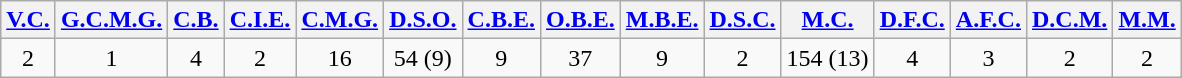<table class="wikitable" border="1" style="margin: 1em auto 1em auto">
<tr>
<th><a href='#'>V.C.</a></th>
<th><a href='#'>G.C.M.G.</a></th>
<th><a href='#'>C.B.</a></th>
<th><a href='#'>C.I.E.</a></th>
<th><a href='#'>C.M.G.</a></th>
<th><a href='#'>D.S.O.</a></th>
<th><a href='#'>C.B.E.</a></th>
<th><a href='#'>O.B.E.</a></th>
<th><a href='#'>M.B.E.</a></th>
<th><a href='#'>D.S.C.</a></th>
<th><a href='#'>M.C.</a></th>
<th><a href='#'>D.F.C.</a></th>
<th><a href='#'>A.F.C.</a></th>
<th><a href='#'>D.C.M.</a></th>
<th><a href='#'>M.M.</a></th>
</tr>
<tr>
<td align="center">2</td>
<td align="center">1</td>
<td align="center">4</td>
<td align="center">2</td>
<td align="center">16</td>
<td align="center">54 (9)</td>
<td align="center">9</td>
<td align="center">37</td>
<td align="center">9</td>
<td align="center">2</td>
<td align="center">154 (13)</td>
<td align="center">4</td>
<td align="center">3</td>
<td align="center">2</td>
<td align="center">2</td>
</tr>
</table>
